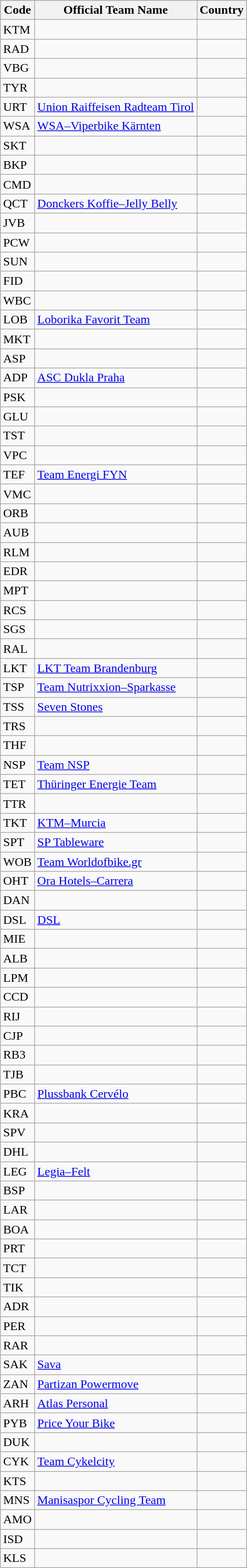<table class="wikitable">
<tr style="background:#ccccff;">
<th>Code</th>
<th>Official Team Name</th>
<th>Country</th>
</tr>
<tr>
<td>KTM</td>
<td></td>
<td></td>
</tr>
<tr>
<td>RAD</td>
<td></td>
<td></td>
</tr>
<tr>
<td>VBG</td>
<td></td>
<td></td>
</tr>
<tr>
<td>TYR</td>
<td></td>
<td></td>
</tr>
<tr>
<td>URT</td>
<td><a href='#'>Union Raiffeisen Radteam Tirol</a></td>
<td></td>
</tr>
<tr>
<td>WSA</td>
<td><a href='#'>WSA–Viperbike Kärnten</a></td>
<td></td>
</tr>
<tr>
<td>SKT</td>
<td></td>
<td></td>
</tr>
<tr>
<td>BKP</td>
<td></td>
<td></td>
</tr>
<tr>
<td>CMD</td>
<td></td>
<td></td>
</tr>
<tr>
<td>QCT</td>
<td><a href='#'>Donckers Koffie–Jelly Belly</a></td>
<td></td>
</tr>
<tr>
<td>JVB</td>
<td></td>
<td></td>
</tr>
<tr>
<td>PCW</td>
<td></td>
<td></td>
</tr>
<tr>
<td>SUN</td>
<td></td>
<td></td>
</tr>
<tr>
<td>FID</td>
<td></td>
<td></td>
</tr>
<tr>
<td>WBC</td>
<td></td>
<td></td>
</tr>
<tr>
<td>LOB</td>
<td><a href='#'>Loborika Favorit Team</a></td>
<td></td>
</tr>
<tr>
<td>MKT</td>
<td></td>
<td></td>
</tr>
<tr>
<td>ASP</td>
<td></td>
<td></td>
</tr>
<tr>
<td>ADP</td>
<td><a href='#'>ASC Dukla Praha</a></td>
<td></td>
</tr>
<tr>
<td>PSK</td>
<td></td>
<td></td>
</tr>
<tr>
<td>GLU</td>
<td></td>
<td></td>
</tr>
<tr>
<td>TST</td>
<td></td>
<td></td>
</tr>
<tr>
<td>VPC</td>
<td></td>
<td></td>
</tr>
<tr>
<td>TEF</td>
<td><a href='#'>Team Energi FYN</a></td>
<td></td>
</tr>
<tr>
<td>VMC</td>
<td></td>
<td></td>
</tr>
<tr>
<td>ORB</td>
<td></td>
<td></td>
</tr>
<tr>
<td>AUB</td>
<td></td>
<td></td>
</tr>
<tr>
<td>RLM</td>
<td></td>
<td></td>
</tr>
<tr>
<td>EDR</td>
<td></td>
<td></td>
</tr>
<tr>
<td>MPT</td>
<td></td>
<td></td>
</tr>
<tr>
<td>RCS</td>
<td></td>
<td></td>
</tr>
<tr>
<td>SGS</td>
<td></td>
<td></td>
</tr>
<tr>
<td>RAL</td>
<td></td>
<td></td>
</tr>
<tr>
<td>LKT</td>
<td><a href='#'>LKT Team Brandenburg</a></td>
<td></td>
</tr>
<tr>
<td>TSP</td>
<td><a href='#'>Team Nutrixxion–Sparkasse</a></td>
<td></td>
</tr>
<tr>
<td>TSS</td>
<td><a href='#'>Seven Stones</a></td>
<td></td>
</tr>
<tr>
<td>TRS</td>
<td></td>
<td></td>
</tr>
<tr>
<td>THF</td>
<td></td>
<td></td>
</tr>
<tr>
<td>NSP</td>
<td><a href='#'>Team NSP</a></td>
<td></td>
</tr>
<tr>
<td>TET</td>
<td><a href='#'>Thüringer Energie Team</a></td>
<td></td>
</tr>
<tr>
<td>TTR</td>
<td></td>
<td></td>
</tr>
<tr>
<td>TKT</td>
<td><a href='#'>KTM–Murcia</a></td>
<td></td>
</tr>
<tr>
<td>SPT</td>
<td><a href='#'>SP Tableware</a></td>
<td></td>
</tr>
<tr>
<td>WOB</td>
<td><a href='#'>Team Worldofbike.gr</a></td>
<td></td>
</tr>
<tr>
<td>OHT</td>
<td><a href='#'>Ora Hotels–Carrera</a></td>
<td></td>
</tr>
<tr>
<td>DAN</td>
<td></td>
<td></td>
</tr>
<tr>
<td>DSL</td>
<td><a href='#'>DSL</a></td>
<td></td>
</tr>
<tr>
<td>MIE</td>
<td></td>
<td></td>
</tr>
<tr>
<td>ALB</td>
<td></td>
<td></td>
</tr>
<tr>
<td>LPM</td>
<td></td>
<td></td>
</tr>
<tr>
<td>CCD</td>
<td></td>
<td></td>
</tr>
<tr>
<td>RIJ</td>
<td></td>
<td></td>
</tr>
<tr>
<td>CJP</td>
<td></td>
<td></td>
</tr>
<tr>
<td>RB3</td>
<td></td>
<td></td>
</tr>
<tr>
<td>TJB</td>
<td></td>
<td></td>
</tr>
<tr>
<td>PBC</td>
<td><a href='#'>Plussbank Cervélo</a></td>
<td></td>
</tr>
<tr>
<td>KRA</td>
<td></td>
<td></td>
</tr>
<tr>
<td>SPV</td>
<td></td>
<td></td>
</tr>
<tr>
<td>DHL</td>
<td></td>
<td></td>
</tr>
<tr>
<td>LEG</td>
<td><a href='#'>Legia–Felt</a></td>
<td></td>
</tr>
<tr>
<td>BSP</td>
<td></td>
<td></td>
</tr>
<tr>
<td>LAR</td>
<td></td>
<td></td>
</tr>
<tr>
<td>BOA</td>
<td></td>
<td></td>
</tr>
<tr>
<td>PRT</td>
<td></td>
<td></td>
</tr>
<tr>
<td>TCT</td>
<td></td>
<td></td>
</tr>
<tr>
<td>TIK</td>
<td></td>
<td></td>
</tr>
<tr>
<td>ADR</td>
<td></td>
<td></td>
</tr>
<tr>
<td>PER</td>
<td></td>
<td></td>
</tr>
<tr>
<td>RAR</td>
<td></td>
<td></td>
</tr>
<tr>
<td>SAK</td>
<td><a href='#'>Sava</a></td>
<td></td>
</tr>
<tr>
<td>ZAN</td>
<td><a href='#'>Partizan Powermove</a></td>
<td></td>
</tr>
<tr>
<td>ARH</td>
<td><a href='#'>Atlas Personal</a></td>
<td></td>
</tr>
<tr>
<td>PYB</td>
<td><a href='#'>Price Your Bike</a></td>
<td></td>
</tr>
<tr>
<td>DUK</td>
<td></td>
<td></td>
</tr>
<tr>
<td>CYK</td>
<td><a href='#'>Team Cykelcity</a></td>
<td></td>
</tr>
<tr>
<td>KTS</td>
<td></td>
<td></td>
</tr>
<tr>
<td>MNS</td>
<td><a href='#'>Manisaspor Cycling Team</a></td>
<td></td>
</tr>
<tr>
<td>AMO</td>
<td></td>
<td></td>
</tr>
<tr>
<td>ISD</td>
<td></td>
<td></td>
</tr>
<tr>
<td>KLS</td>
<td></td>
<td></td>
</tr>
</table>
